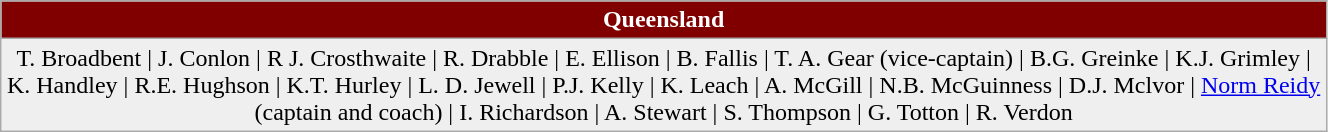<table class="wikitable" style="text-align:center;" width=70%>
<tr>
<th colspan=2  style="background:maroon;color:white;">Queensland</th>
</tr>
<tr bgcolor="#efefef">
<td B. Baker>T. Broadbent | J. Conlon | R J. Crosthwaite | R. Drabble | E. Ellison | B. Fallis | T. A. Gear (vice-captain) | B.G. Greinke | K.J. Grimley | K. Handley | R.E. Hughson | K.T. Hurley | L. D. Jewell | P.J. Kelly | K. Leach | A. McGill | N.B. McGuinness | D.J. Mclvor | <a href='#'>Norm Reidy</a> (captain and coach) | I. Richardson |  A. Stewart | S. Thompson | G. Totton | R. Verdon</td>
</tr>
</table>
